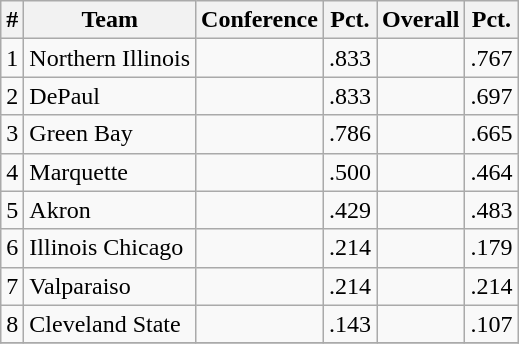<table class="wikitable">
<tr>
<th>#</th>
<th>Team</th>
<th>Conference</th>
<th>Pct.</th>
<th>Overall</th>
<th>Pct.</th>
</tr>
<tr>
<td>1</td>
<td>Northern Illinois</td>
<td></td>
<td>.833</td>
<td></td>
<td>.767</td>
</tr>
<tr>
<td>2</td>
<td>DePaul</td>
<td></td>
<td>.833</td>
<td></td>
<td>.697</td>
</tr>
<tr>
<td>3</td>
<td>Green Bay</td>
<td></td>
<td>.786</td>
<td></td>
<td>.665</td>
</tr>
<tr>
<td>4</td>
<td>Marquette</td>
<td></td>
<td>.500</td>
<td></td>
<td>.464</td>
</tr>
<tr>
<td>5</td>
<td>Akron</td>
<td></td>
<td>.429</td>
<td></td>
<td>.483</td>
</tr>
<tr>
<td>6</td>
<td>Illinois Chicago</td>
<td></td>
<td>.214</td>
<td></td>
<td>.179</td>
</tr>
<tr>
<td>7</td>
<td>Valparaiso</td>
<td></td>
<td>.214</td>
<td></td>
<td>.214</td>
</tr>
<tr>
<td>8</td>
<td>Cleveland State</td>
<td></td>
<td>.143</td>
<td></td>
<td>.107</td>
</tr>
<tr colspan="7" |>
</tr>
</table>
